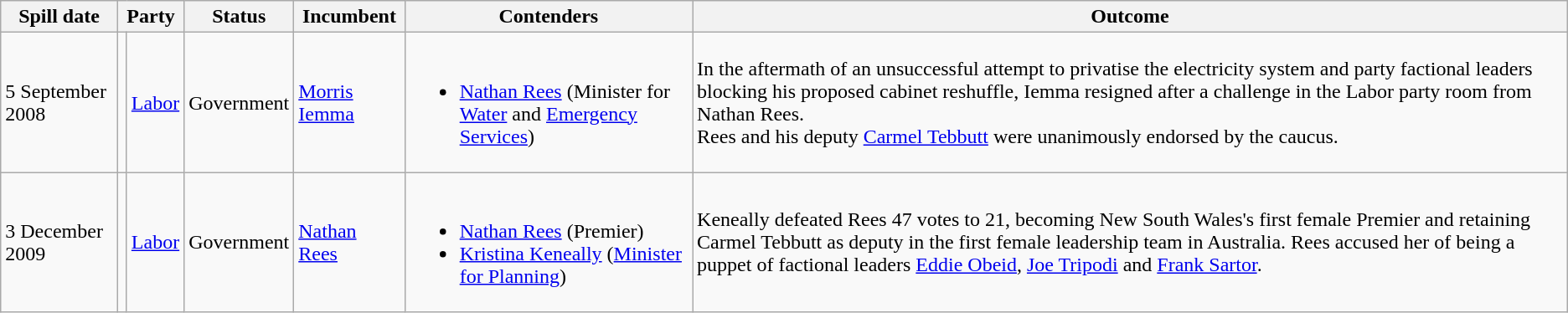<table class="wikitable">
<tr>
<th>Spill date</th>
<th colspan="2">Party</th>
<th>Status</th>
<th>Incumbent</th>
<th>Contenders</th>
<th>Outcome</th>
</tr>
<tr>
<td>5 September 2008</td>
<td></td>
<td><a href='#'>Labor</a></td>
<td>Government</td>
<td><a href='#'>Morris Iemma</a></td>
<td><br><ul><li><a href='#'>Nathan Rees</a> (Minister for <a href='#'>Water</a> and <a href='#'>Emergency Services</a>)</li></ul></td>
<td>In the aftermath of an unsuccessful attempt to privatise the electricity system and party factional leaders blocking his proposed cabinet reshuffle, Iemma resigned after a challenge in the Labor party room from Nathan Rees.<br>Rees and his deputy <a href='#'>Carmel Tebbutt</a> were unanimously endorsed by the caucus.</td>
</tr>
<tr>
<td>3 December 2009</td>
<td></td>
<td><a href='#'>Labor</a></td>
<td>Government</td>
<td><a href='#'>Nathan Rees</a></td>
<td><br><ul><li><a href='#'>Nathan Rees</a> (Premier)</li><li><a href='#'>Kristina Keneally</a> (<a href='#'>Minister for Planning</a>)</li></ul></td>
<td>Keneally defeated Rees 47 votes to 21, becoming New South Wales's first female Premier and retaining Carmel Tebbutt as deputy in the first female leadership team in Australia. Rees accused her of being a puppet of factional leaders <a href='#'>Eddie Obeid</a>, <a href='#'>Joe Tripodi</a> and <a href='#'>Frank Sartor</a>.</td>
</tr>
</table>
